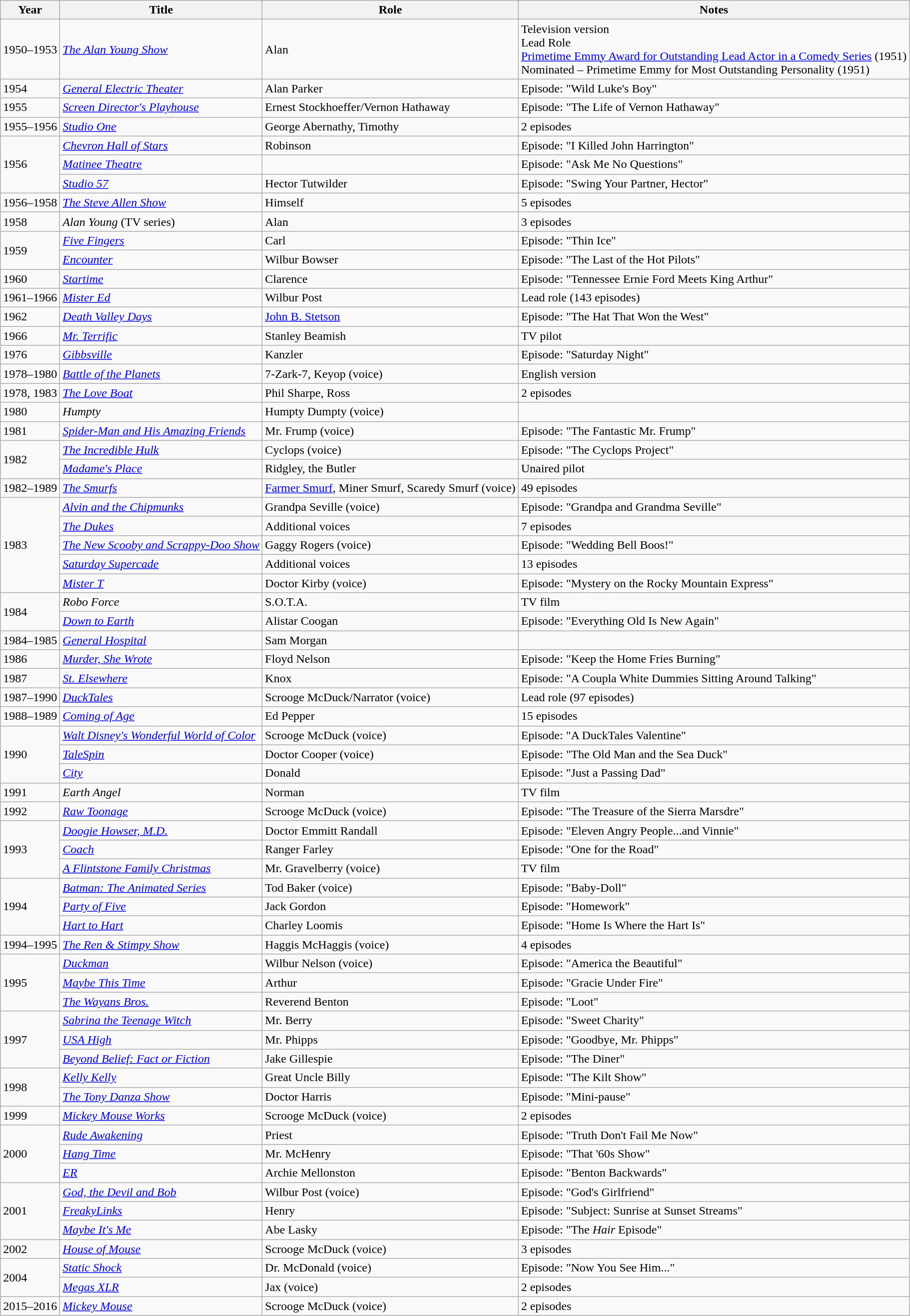<table class="wikitable sortable">
<tr>
<th>Year</th>
<th>Title</th>
<th>Role</th>
<th class="unsortable">Notes</th>
</tr>
<tr>
<td>1950–1953</td>
<td data-sort-value="Alan Young Show, The"><em><a href='#'>The Alan Young Show</a></em></td>
<td>Alan</td>
<td>Television version<br>Lead Role<br><a href='#'>Primetime Emmy Award for Outstanding Lead Actor in a Comedy Series</a> (1951)<br>Nominated – Primetime Emmy for Most Outstanding Personality (1951)</td>
</tr>
<tr>
<td>1954</td>
<td><em><a href='#'>General Electric Theater</a></em></td>
<td>Alan Parker</td>
<td>Episode: "Wild Luke's Boy"</td>
</tr>
<tr>
<td>1955</td>
<td><em><a href='#'>Screen Director's Playhouse</a></em></td>
<td>Ernest Stockhoeffer/Vernon Hathaway</td>
<td>Episode: "The Life of Vernon Hathaway"</td>
</tr>
<tr>
<td>1955–1956</td>
<td><em><a href='#'>Studio One</a></em></td>
<td>George Abernathy, Timothy</td>
<td>2 episodes</td>
</tr>
<tr>
<td rowspan="3">1956</td>
<td><em><a href='#'>Chevron Hall of Stars</a></em></td>
<td>Robinson</td>
<td>Episode: "I Killed John Harrington"</td>
</tr>
<tr>
<td><em><a href='#'>Matinee Theatre</a></em></td>
<td></td>
<td>Episode: "Ask Me No Questions"</td>
</tr>
<tr>
<td><em><a href='#'>Studio 57</a></em></td>
<td>Hector Tutwilder</td>
<td>Episode: "Swing Your Partner, Hector"</td>
</tr>
<tr>
<td>1956–1958</td>
<td data-sort-value="Steve Allen Show, The"><em><a href='#'>The Steve Allen Show</a></em></td>
<td>Himself</td>
<td>5 episodes</td>
</tr>
<tr>
<td>1958</td>
<td><em>Alan Young</em> (TV series)</td>
<td>Alan</td>
<td>3 episodes</td>
</tr>
<tr>
<td rowspan="2">1959</td>
<td><em><a href='#'>Five Fingers</a></em></td>
<td>Carl</td>
<td>Episode: "Thin Ice"</td>
</tr>
<tr>
<td><em><a href='#'>Encounter</a></em></td>
<td>Wilbur Bowser</td>
<td>Episode: "The Last of the Hot Pilots"</td>
</tr>
<tr>
<td>1960</td>
<td><em><a href='#'>Startime</a></em></td>
<td>Clarence</td>
<td>Episode: "Tennessee Ernie Ford Meets King Arthur"</td>
</tr>
<tr>
<td>1961–1966</td>
<td><em><a href='#'>Mister Ed</a></em></td>
<td>Wilbur Post</td>
<td>Lead role (143 episodes)</td>
</tr>
<tr>
<td>1962</td>
<td><em><a href='#'>Death Valley Days</a></em></td>
<td><a href='#'>John B. Stetson</a></td>
<td>Episode: "The Hat That Won the West"</td>
</tr>
<tr>
<td>1966</td>
<td><em><a href='#'>Mr. Terrific</a></em></td>
<td>Stanley Beamish</td>
<td>TV pilot</td>
</tr>
<tr>
<td>1976</td>
<td><em><a href='#'>Gibbsville</a></em></td>
<td>Kanzler</td>
<td>Episode: "Saturday Night"</td>
</tr>
<tr>
<td>1978–1980</td>
<td><em><a href='#'>Battle of the Planets</a></em></td>
<td>7-Zark-7, Keyop (voice)</td>
<td>English version</td>
</tr>
<tr>
<td>1978, 1983</td>
<td data-sort-value="Love Boat, The"><em><a href='#'>The Love Boat</a></em></td>
<td>Phil Sharpe, Ross</td>
<td>2 episodes</td>
</tr>
<tr>
<td>1980</td>
<td><em>Humpty</em></td>
<td>Humpty Dumpty (voice)</td>
<td></td>
</tr>
<tr>
<td>1981</td>
<td><em><a href='#'>Spider-Man and His Amazing Friends</a></em></td>
<td>Mr. Frump (voice)</td>
<td>Episode: "The Fantastic Mr. Frump"</td>
</tr>
<tr>
<td rowspan="2">1982</td>
<td data-sort-value="Incredible Hulk, The"><em><a href='#'>The Incredible Hulk</a></em></td>
<td>Cyclops (voice)</td>
<td>Episode: "The Cyclops Project"</td>
</tr>
<tr>
<td><em><a href='#'>Madame's Place</a></em></td>
<td>Ridgley, the Butler</td>
<td>Unaired pilot</td>
</tr>
<tr>
<td>1982–1989</td>
<td data-sort-value="Smurfs, The"><em><a href='#'>The Smurfs</a></em></td>
<td><a href='#'>Farmer Smurf</a>, Miner Smurf, Scaredy Smurf (voice)</td>
<td>49 episodes</td>
</tr>
<tr>
<td rowspan="5">1983</td>
<td><em><a href='#'>Alvin and the Chipmunks</a></em></td>
<td>Grandpa Seville (voice)</td>
<td>Episode: "Grandpa and Grandma Seville"</td>
</tr>
<tr>
<td data-sort-value="Dukes, The"><em><a href='#'>The Dukes</a></em></td>
<td>Additional voices</td>
<td>7 episodes</td>
</tr>
<tr>
<td data-sort-value="New Scooby and Scrappy-Doo Show, The"><em><a href='#'>The New Scooby and Scrappy-Doo Show</a></em></td>
<td>Gaggy Rogers (voice)</td>
<td>Episode: "Wedding Bell Boos!"</td>
</tr>
<tr>
<td><em><a href='#'>Saturday Supercade</a></em></td>
<td>Additional voices</td>
<td>13 episodes</td>
</tr>
<tr>
<td><em><a href='#'>Mister T</a></em></td>
<td>Doctor Kirby (voice)</td>
<td>Episode: "Mystery on the Rocky Mountain Express"</td>
</tr>
<tr>
<td rowspan="2">1984</td>
<td><em>Robo Force</em></td>
<td>S.O.T.A.</td>
<td>TV film</td>
</tr>
<tr>
<td><em><a href='#'>Down to Earth</a></em></td>
<td>Alistar Coogan</td>
<td>Episode: "Everything Old Is New Again"</td>
</tr>
<tr>
<td>1984–1985</td>
<td><em><a href='#'>General Hospital</a></em></td>
<td>Sam Morgan</td>
<td></td>
</tr>
<tr>
<td>1986</td>
<td><em><a href='#'>Murder, She Wrote</a></em></td>
<td>Floyd Nelson</td>
<td>Episode: "Keep the Home Fries Burning"</td>
</tr>
<tr>
<td>1987</td>
<td><em><a href='#'>St. Elsewhere</a></em></td>
<td>Knox</td>
<td>Episode: "A Coupla White Dummies Sitting Around Talking"</td>
</tr>
<tr>
<td>1987–1990</td>
<td><em><a href='#'>DuckTales</a></em></td>
<td>Scrooge McDuck/Narrator (voice)</td>
<td>Lead role (97 episodes)</td>
</tr>
<tr>
<td>1988–1989</td>
<td><em><a href='#'>Coming of Age</a></em></td>
<td>Ed Pepper</td>
<td>15 episodes</td>
</tr>
<tr>
<td rowspan="3">1990</td>
<td><em><a href='#'>Walt Disney's Wonderful World of Color</a></em></td>
<td>Scrooge McDuck (voice)</td>
<td>Episode: "A DuckTales Valentine"</td>
</tr>
<tr>
<td><em><a href='#'>TaleSpin</a></em></td>
<td>Doctor Cooper (voice)</td>
<td>Episode: "The Old Man and the Sea Duck"</td>
</tr>
<tr>
<td><em><a href='#'>City</a></em></td>
<td>Donald</td>
<td>Episode: "Just a Passing Dad"</td>
</tr>
<tr>
<td>1991</td>
<td><em>Earth Angel</em></td>
<td>Norman</td>
<td>TV film</td>
</tr>
<tr>
<td>1992</td>
<td><em><a href='#'>Raw Toonage</a></em></td>
<td>Scrooge McDuck (voice)</td>
<td>Episode: "The Treasure of the Sierra Marsdre"</td>
</tr>
<tr>
<td rowspan="3">1993</td>
<td><em><a href='#'>Doogie Howser, M.D.</a></em></td>
<td>Doctor Emmitt Randall</td>
<td>Episode: "Eleven Angry People...and Vinnie"</td>
</tr>
<tr>
<td><em><a href='#'>Coach</a></em></td>
<td>Ranger Farley</td>
<td>Episode: "One for the Road"</td>
</tr>
<tr>
<td data-sort-value="Flintstone Family Christmas, A"><em><a href='#'>A Flintstone Family Christmas</a></em></td>
<td>Mr. Gravelberry (voice)</td>
<td>TV film</td>
</tr>
<tr>
<td rowspan="3">1994</td>
<td><em><a href='#'>Batman: The Animated Series</a></em></td>
<td>Tod Baker (voice)</td>
<td>Episode: "Baby-Doll"</td>
</tr>
<tr>
<td><em><a href='#'>Party of Five</a></em></td>
<td>Jack Gordon</td>
<td>Episode: "Homework"</td>
</tr>
<tr>
<td><em><a href='#'>Hart to Hart</a></em></td>
<td>Charley Loomis</td>
<td>Episode: "Home Is Where the Hart Is"</td>
</tr>
<tr>
<td>1994–1995</td>
<td data-sort-value="Ren & Stimpy Show, The"><em><a href='#'>The Ren & Stimpy Show</a></em></td>
<td>Haggis McHaggis (voice)</td>
<td>4 episodes</td>
</tr>
<tr>
<td rowspan="3">1995</td>
<td><em><a href='#'>Duckman</a></em></td>
<td>Wilbur Nelson (voice)</td>
<td>Episode: "America the Beautiful"</td>
</tr>
<tr>
<td><em><a href='#'>Maybe This Time</a></em></td>
<td>Arthur</td>
<td>Episode: "Gracie Under Fire"</td>
</tr>
<tr>
<td data-sort-value="Wayans Bros., The"><em><a href='#'>The Wayans Bros.</a></em></td>
<td>Reverend Benton</td>
<td>Episode: "Loot"</td>
</tr>
<tr>
<td rowspan="3">1997</td>
<td><em><a href='#'>Sabrina the Teenage Witch</a></em></td>
<td>Mr. Berry</td>
<td>Episode: "Sweet Charity"</td>
</tr>
<tr>
<td><em><a href='#'>USA High</a></em></td>
<td>Mr. Phipps</td>
<td>Episode: "Goodbye, Mr. Phipps"</td>
</tr>
<tr>
<td><em><a href='#'>Beyond Belief: Fact or Fiction</a></em></td>
<td>Jake Gillespie</td>
<td>Episode: "The Diner"</td>
</tr>
<tr>
<td rowspan="2">1998</td>
<td><em><a href='#'>Kelly Kelly</a></em></td>
<td>Great Uncle Billy</td>
<td>Episode: "The Kilt Show"</td>
</tr>
<tr>
<td data-sort-value="Tony Danza Show, The"><em><a href='#'>The Tony Danza Show</a></em></td>
<td>Doctor Harris</td>
<td>Episode: "Mini-pause"</td>
</tr>
<tr>
<td>1999</td>
<td><em><a href='#'>Mickey Mouse Works</a></em></td>
<td>Scrooge McDuck (voice)</td>
<td>2 episodes</td>
</tr>
<tr>
<td rowspan="3">2000</td>
<td><em><a href='#'>Rude Awakening</a></em></td>
<td>Priest</td>
<td>Episode: "Truth Don't Fail Me Now"</td>
</tr>
<tr>
<td><em><a href='#'>Hang Time</a></em></td>
<td>Mr. McHenry</td>
<td>Episode: "That '60s Show"</td>
</tr>
<tr>
<td><em><a href='#'>ER</a></em></td>
<td>Archie Mellonston</td>
<td>Episode: "Benton Backwards"</td>
</tr>
<tr>
<td rowspan="3">2001</td>
<td><em><a href='#'>God, the Devil and Bob</a></em></td>
<td>Wilbur Post (voice)</td>
<td>Episode: "God's Girlfriend"</td>
</tr>
<tr>
<td><em><a href='#'>FreakyLinks</a></em></td>
<td>Henry</td>
<td>Episode: "Subject: Sunrise at Sunset Streams"</td>
</tr>
<tr>
<td><em><a href='#'>Maybe It's Me</a></em></td>
<td>Abe Lasky</td>
<td>Episode: "The <em>Hair</em> Episode"</td>
</tr>
<tr>
<td>2002</td>
<td><em><a href='#'>House of Mouse</a></em></td>
<td>Scrooge McDuck (voice)</td>
<td>3 episodes</td>
</tr>
<tr>
<td rowspan="2">2004</td>
<td><em><a href='#'>Static Shock</a></em></td>
<td>Dr. McDonald (voice)</td>
<td>Episode: "Now You See Him..."</td>
</tr>
<tr>
<td><em><a href='#'>Megas XLR</a></em></td>
<td>Jax (voice)</td>
<td>2 episodes</td>
</tr>
<tr>
<td>2015–2016</td>
<td><em><a href='#'>Mickey Mouse</a></em></td>
<td>Scrooge McDuck (voice)</td>
<td>2 episodes</td>
</tr>
</table>
